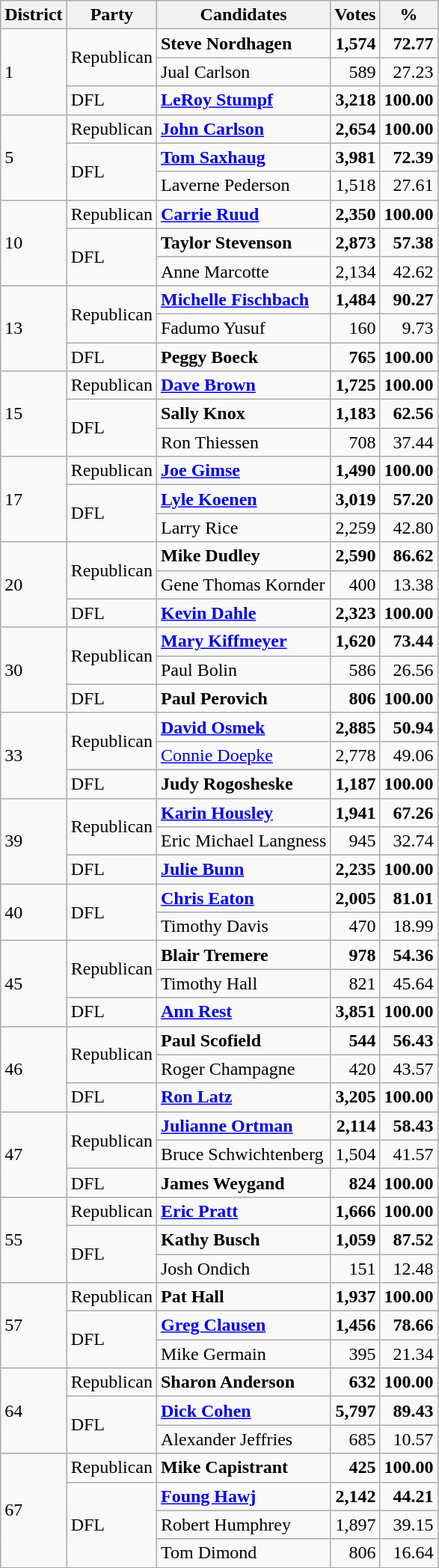<table class="wikitable">
<tr>
<th>District</th>
<th>Party</th>
<th>Candidates</th>
<th>Votes</th>
<th>%</th>
</tr>
<tr>
<td rowspan="3">1</td>
<td rowspan="2" >Republican</td>
<td><strong>Steve Nordhagen</strong></td>
<td align="right"><strong>1,574</strong></td>
<td align="right"><strong>72.77</strong></td>
</tr>
<tr>
<td>Jual Carlson</td>
<td align="right">589</td>
<td align="right">27.23</td>
</tr>
<tr>
<td rowspan="1" >DFL</td>
<td><strong><a href='#'>LeRoy Stumpf</a></strong></td>
<td align="right"><strong>3,218</strong></td>
<td align="right"><strong>100.00</strong></td>
</tr>
<tr>
<td rowspan="3">5</td>
<td rowspan="1" >Republican</td>
<td><strong><a href='#'>John Carlson</a></strong></td>
<td align="right"><strong>2,654</strong></td>
<td align="right"><strong>100.00</strong></td>
</tr>
<tr>
<td rowspan="2" >DFL</td>
<td><strong><a href='#'>Tom Saxhaug</a></strong></td>
<td align="right"><strong>3,981</strong></td>
<td align="right"><strong>72.39</strong></td>
</tr>
<tr>
<td>Laverne Pederson</td>
<td align="right">1,518</td>
<td align="right">27.61</td>
</tr>
<tr>
<td rowspan="3">10</td>
<td rowspan="1" >Republican</td>
<td><strong><a href='#'>Carrie Ruud</a></strong></td>
<td align="right"><strong>2,350</strong></td>
<td align="right"><strong>100.00</strong></td>
</tr>
<tr>
<td rowspan="2" >DFL</td>
<td><strong>Taylor Stevenson</strong></td>
<td align="right"><strong>2,873</strong></td>
<td align="right"><strong>57.38</strong></td>
</tr>
<tr>
<td>Anne Marcotte</td>
<td align="right">2,134</td>
<td align="right">42.62</td>
</tr>
<tr>
<td rowspan="3">13</td>
<td rowspan="2" >Republican</td>
<td><strong><a href='#'>Michelle Fischbach</a></strong></td>
<td align="right"><strong>1,484</strong></td>
<td align="right"><strong>90.27</strong></td>
</tr>
<tr>
<td>Fadumo Yusuf</td>
<td align="right">160</td>
<td align="right">9.73</td>
</tr>
<tr>
<td rowspan="1" >DFL</td>
<td><strong>Peggy Boeck</strong></td>
<td align="right"><strong>765</strong></td>
<td align="right"><strong>100.00</strong></td>
</tr>
<tr>
<td rowspan="3">15</td>
<td rowspan="1" >Republican</td>
<td><strong><a href='#'>Dave Brown</a></strong></td>
<td align="right"><strong>1,725</strong></td>
<td align="right"><strong>100.00</strong></td>
</tr>
<tr>
<td rowspan="2" >DFL</td>
<td><strong>Sally Knox</strong></td>
<td align="right"><strong>1,183</strong></td>
<td align="right"><strong>62.56</strong></td>
</tr>
<tr>
<td>Ron Thiessen</td>
<td align="right">708</td>
<td align="right">37.44</td>
</tr>
<tr>
<td rowspan="3">17</td>
<td rowspan="1" >Republican</td>
<td><strong><a href='#'>Joe Gimse</a></strong></td>
<td align="right"><strong>1,490</strong></td>
<td align="right"><strong>100.00</strong></td>
</tr>
<tr>
<td rowspan="2" >DFL</td>
<td><strong><a href='#'>Lyle Koenen</a></strong></td>
<td align="right"><strong>3,019</strong></td>
<td align="right"><strong>57.20</strong></td>
</tr>
<tr>
<td>Larry Rice</td>
<td align="right">2,259</td>
<td align="right">42.80</td>
</tr>
<tr>
<td rowspan="3">20</td>
<td rowspan="2" >Republican</td>
<td><strong>Mike Dudley</strong></td>
<td align="right"><strong>2,590</strong></td>
<td align="right"><strong>86.62</strong></td>
</tr>
<tr>
<td>Gene Thomas Kornder</td>
<td align="right">400</td>
<td align="right">13.38</td>
</tr>
<tr>
<td rowspan="1" >DFL</td>
<td><strong><a href='#'>Kevin Dahle</a></strong></td>
<td align="right"><strong>2,323</strong></td>
<td align="right"><strong>100.00</strong></td>
</tr>
<tr>
<td rowspan="3">30</td>
<td rowspan="2" >Republican</td>
<td><strong><a href='#'>Mary Kiffmeyer</a></strong></td>
<td align="right"><strong>1,620</strong></td>
<td align="right"><strong>73.44</strong></td>
</tr>
<tr>
<td>Paul Bolin</td>
<td align="right">586</td>
<td align="right">26.56</td>
</tr>
<tr>
<td rowspan="1" >DFL</td>
<td><strong>Paul Perovich</strong></td>
<td align="right"><strong>806</strong></td>
<td align="right"><strong>100.00</strong></td>
</tr>
<tr>
<td rowspan="3">33</td>
<td rowspan="2" >Republican</td>
<td><strong><a href='#'>David Osmek</a></strong></td>
<td align="right"><strong>2,885</strong></td>
<td align="right"><strong>50.94</strong></td>
</tr>
<tr>
<td><a href='#'>Connie Doepke</a></td>
<td align="right">2,778</td>
<td align="right">49.06</td>
</tr>
<tr>
<td rowspan="1" >DFL</td>
<td><strong>Judy Rogosheske</strong></td>
<td align="right"><strong>1,187</strong></td>
<td align="right"><strong>100.00</strong></td>
</tr>
<tr>
<td rowspan="3">39</td>
<td rowspan="2" >Republican</td>
<td><strong><a href='#'>Karin Housley</a></strong></td>
<td align="right"><strong>1,941</strong></td>
<td align="right"><strong>67.26</strong></td>
</tr>
<tr>
<td>Eric Michael Langness</td>
<td align="right">945</td>
<td align="right">32.74</td>
</tr>
<tr>
<td rowspan="1" >DFL</td>
<td><strong><a href='#'>Julie Bunn</a></strong></td>
<td align="right"><strong>2,235</strong></td>
<td align="right"><strong>100.00</strong></td>
</tr>
<tr>
<td rowspan="2">40</td>
<td rowspan="2" >DFL</td>
<td><strong><a href='#'>Chris Eaton</a></strong></td>
<td align="right"><strong>2,005</strong></td>
<td align="right"><strong>81.01</strong></td>
</tr>
<tr>
<td>Timothy Davis</td>
<td align="right">470</td>
<td align="right">18.99</td>
</tr>
<tr>
<td rowspan="3">45</td>
<td rowspan="2" >Republican</td>
<td><strong>Blair Tremere</strong></td>
<td align="right"><strong>978</strong></td>
<td align="right"><strong>54.36</strong></td>
</tr>
<tr>
<td>Timothy Hall</td>
<td align="right">821</td>
<td align="right">45.64</td>
</tr>
<tr>
<td rowspan="1" >DFL</td>
<td><strong><a href='#'>Ann Rest</a></strong></td>
<td align="right"><strong>3,851</strong></td>
<td align="right"><strong>100.00</strong></td>
</tr>
<tr>
<td rowspan="3">46</td>
<td rowspan="2" >Republican</td>
<td><strong>Paul Scofield</strong></td>
<td align="right"><strong>544</strong></td>
<td align="right"><strong>56.43</strong></td>
</tr>
<tr>
<td>Roger Champagne</td>
<td align="right">420</td>
<td align="right">43.57</td>
</tr>
<tr>
<td rowspan="1" >DFL</td>
<td><strong><a href='#'>Ron Latz</a></strong></td>
<td align="right"><strong>3,205</strong></td>
<td align="right"><strong>100.00</strong></td>
</tr>
<tr>
<td rowspan="3">47</td>
<td rowspan="2" >Republican</td>
<td><strong><a href='#'>Julianne Ortman</a></strong></td>
<td align="right"><strong>2,114</strong></td>
<td align="right"><strong>58.43</strong></td>
</tr>
<tr>
<td>Bruce Schwichtenberg</td>
<td align="right">1,504</td>
<td align="right">41.57</td>
</tr>
<tr>
<td rowspan="1" >DFL</td>
<td><strong>James Weygand</strong></td>
<td align="right"><strong>824</strong></td>
<td align="right"><strong>100.00</strong></td>
</tr>
<tr>
<td rowspan="3">55</td>
<td rowspan="1" >Republican</td>
<td><strong><a href='#'>Eric Pratt</a></strong></td>
<td align="right"><strong>1,666</strong></td>
<td align="right"><strong>100.00</strong></td>
</tr>
<tr>
<td rowspan="2" >DFL</td>
<td><strong>Kathy Busch</strong></td>
<td align="right"><strong>1,059</strong></td>
<td align="right"><strong>87.52</strong></td>
</tr>
<tr>
<td>Josh Ondich</td>
<td align="right">151</td>
<td align="right">12.48</td>
</tr>
<tr>
<td rowspan="3">57</td>
<td rowspan="1" >Republican</td>
<td><strong>Pat Hall</strong></td>
<td align="right"><strong>1,937</strong></td>
<td align="right"><strong>100.00</strong></td>
</tr>
<tr>
<td rowspan="2" >DFL</td>
<td><strong><a href='#'>Greg Clausen</a></strong></td>
<td align="right"><strong>1,456</strong></td>
<td align="right"><strong>78.66</strong></td>
</tr>
<tr>
<td>Mike Germain</td>
<td align="right">395</td>
<td align="right">21.34</td>
</tr>
<tr>
<td rowspan="3">64</td>
<td rowspan="1" >Republican</td>
<td><strong>Sharon Anderson</strong></td>
<td align="right"><strong>632</strong></td>
<td align="right"><strong>100.00</strong></td>
</tr>
<tr>
<td rowspan="2" >DFL</td>
<td><strong><a href='#'>Dick Cohen</a></strong></td>
<td align="right"><strong>5,797</strong></td>
<td align="right"><strong>89.43</strong></td>
</tr>
<tr>
<td>Alexander Jeffries</td>
<td align="right">685</td>
<td align="right">10.57</td>
</tr>
<tr>
<td rowspan="4">67</td>
<td rowspan="1" >Republican</td>
<td><strong>Mike Capistrant</strong></td>
<td align="right"><strong>425</strong></td>
<td align="right"><strong>100.00</strong></td>
</tr>
<tr>
<td rowspan="3" >DFL</td>
<td><strong><a href='#'>Foung Hawj</a></strong></td>
<td align="right"><strong>2,142</strong></td>
<td align="right"><strong>44.21</strong></td>
</tr>
<tr>
<td>Robert Humphrey</td>
<td align="right">1,897</td>
<td align="right">39.15</td>
</tr>
<tr>
<td>Tom Dimond</td>
<td align="right">806</td>
<td align="right">16.64</td>
</tr>
</table>
